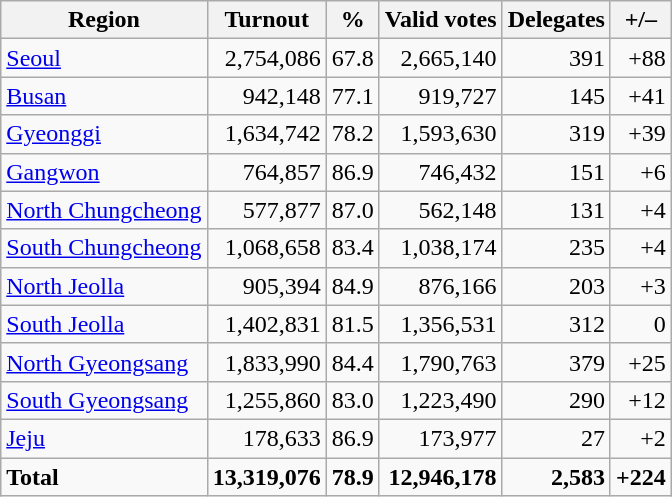<table class="wikitable" style="text-align:right">
<tr>
<th>Region</th>
<th>Turnout</th>
<th>%</th>
<th>Valid votes</th>
<th>Delegates</th>
<th>+/–</th>
</tr>
<tr>
<td align="left"><a href='#'>Seoul</a></td>
<td>2,754,086</td>
<td>67.8</td>
<td>2,665,140</td>
<td>391</td>
<td>+88</td>
</tr>
<tr>
<td align="left"><a href='#'>Busan</a></td>
<td>942,148</td>
<td>77.1</td>
<td>919,727</td>
<td>145</td>
<td>+41</td>
</tr>
<tr>
<td align="left"><a href='#'>Gyeonggi</a></td>
<td>1,634,742</td>
<td>78.2</td>
<td>1,593,630</td>
<td>319</td>
<td>+39</td>
</tr>
<tr>
<td align="left"><a href='#'>Gangwon</a></td>
<td>764,857</td>
<td>86.9</td>
<td>746,432</td>
<td>151</td>
<td>+6</td>
</tr>
<tr>
<td align="left"><a href='#'>North Chungcheong</a></td>
<td>577,877</td>
<td>87.0</td>
<td>562,148</td>
<td>131</td>
<td>+4</td>
</tr>
<tr>
<td align="left"><a href='#'>South Chungcheong</a></td>
<td>1,068,658</td>
<td>83.4</td>
<td>1,038,174</td>
<td>235</td>
<td>+4</td>
</tr>
<tr>
<td align="left"><a href='#'>North Jeolla</a></td>
<td>905,394</td>
<td>84.9</td>
<td>876,166</td>
<td>203</td>
<td>+3</td>
</tr>
<tr>
<td align="left"><a href='#'>South Jeolla</a></td>
<td>1,402,831</td>
<td>81.5</td>
<td>1,356,531</td>
<td>312</td>
<td>0</td>
</tr>
<tr>
<td align="left"><a href='#'>North Gyeongsang</a></td>
<td>1,833,990</td>
<td>84.4</td>
<td>1,790,763</td>
<td>379</td>
<td>+25</td>
</tr>
<tr>
<td align="left"><a href='#'>South Gyeongsang</a></td>
<td>1,255,860</td>
<td>83.0</td>
<td>1,223,490</td>
<td>290</td>
<td>+12</td>
</tr>
<tr>
<td align="left"><a href='#'>Jeju</a></td>
<td>178,633</td>
<td>86.9</td>
<td>173,977</td>
<td>27</td>
<td>+2</td>
</tr>
<tr>
<td align="left"><strong>Total</strong></td>
<td><strong>13,319,076</strong></td>
<td><strong>78.9</strong></td>
<td><strong>12,946,178</strong></td>
<td><strong>2,583</strong></td>
<td><strong>+224</strong></td>
</tr>
</table>
